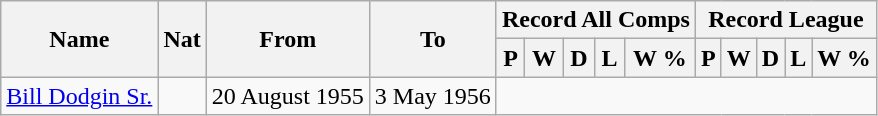<table style="text-align: center" class="wikitable">
<tr>
<th rowspan="2">Name</th>
<th rowspan="2">Nat</th>
<th rowspan="2">From</th>
<th rowspan="2">To</th>
<th colspan="5">Record All Comps</th>
<th colspan="5">Record League</th>
</tr>
<tr>
<th>P</th>
<th>W</th>
<th>D</th>
<th>L</th>
<th>W %</th>
<th>P</th>
<th>W</th>
<th>D</th>
<th>L</th>
<th>W %</th>
</tr>
<tr>
<td style="text-align:left;"><a href='#'>Bill Dodgin Sr.</a></td>
<td></td>
<td style="text-align:left;">20 August 1955</td>
<td style="text-align:left;">3 May 1956<br>
</td>
</tr>
</table>
